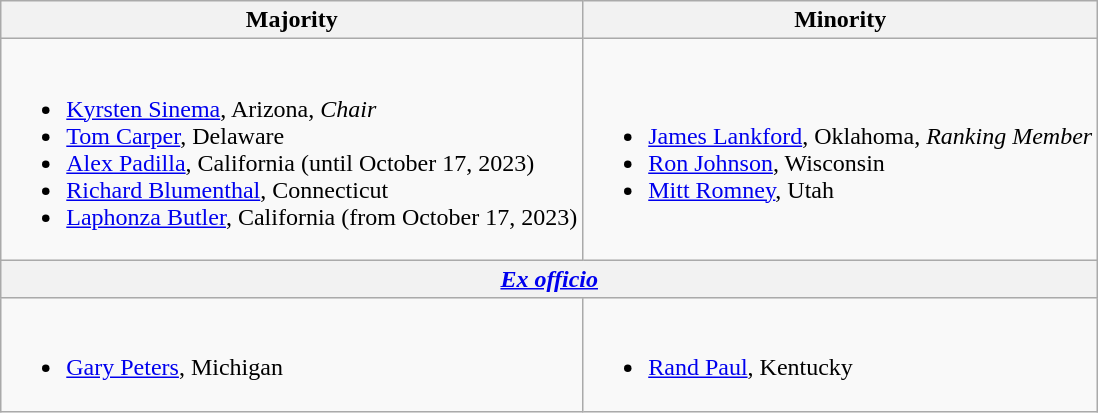<table class=wikitable>
<tr>
<th>Majority</th>
<th>Minority</th>
</tr>
<tr>
<td><br><ul><li><span><a href='#'>Kyrsten Sinema</a>, Arizona, <em>Chair</em></span></li><li><a href='#'>Tom Carper</a>, Delaware</li><li><a href='#'>Alex Padilla</a>, California (until October 17, 2023)</li><li><a href='#'>Richard Blumenthal</a>, Connecticut</li><li><a href='#'>Laphonza Butler</a>, California (from October 17, 2023)</li></ul></td>
<td><br><ul><li><a href='#'>James Lankford</a>, Oklahoma, <em>Ranking Member</em></li><li><a href='#'>Ron Johnson</a>, Wisconsin</li><li><a href='#'>Mitt Romney</a>, Utah</li></ul></td>
</tr>
<tr>
<th colspan=2><em><a href='#'>Ex officio</a></em></th>
</tr>
<tr>
<td><br><ul><li><a href='#'>Gary Peters</a>, Michigan</li></ul></td>
<td><br><ul><li><a href='#'>Rand Paul</a>, Kentucky</li></ul></td>
</tr>
</table>
